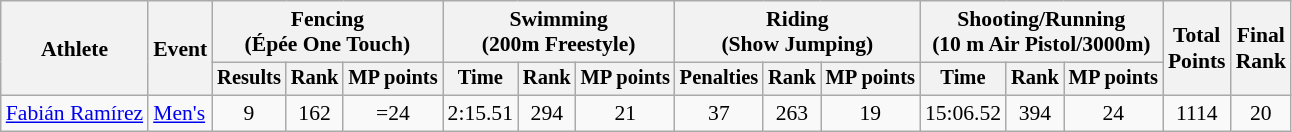<table class="wikitable" border="1" style="font-size:90%">
<tr>
<th rowspan=2>Athlete</th>
<th rowspan=2>Event</th>
<th colspan=3>Fencing<br><span> (Épée One Touch)</span></th>
<th colspan=3>Swimming<br><span> (200m Freestyle)</span></th>
<th colspan=3>Riding<br><span> (Show Jumping)</span></th>
<th colspan=3>Shooting/Running<br><span>(10 m Air Pistol/3000m)</span></th>
<th rowspan=2>Total<br>Points</th>
<th rowspan=2>Final<br>Rank</th>
</tr>
<tr style="font-size:95%">
<th>Results</th>
<th>Rank</th>
<th>MP points</th>
<th>Time</th>
<th>Rank</th>
<th>MP points</th>
<th>Penalties</th>
<th>Rank</th>
<th>MP points</th>
<th>Time</th>
<th>Rank</th>
<th>MP points</th>
</tr>
<tr align=center>
<td align=left><a href='#'>Fabián Ramírez</a></td>
<td align=left><a href='#'>Men's</a></td>
<td>9</td>
<td>162</td>
<td>=24</td>
<td>2:15.51</td>
<td>294</td>
<td>21</td>
<td>37</td>
<td>263</td>
<td>19</td>
<td>15:06.52</td>
<td>394</td>
<td>24</td>
<td>1114</td>
<td>20</td>
</tr>
</table>
